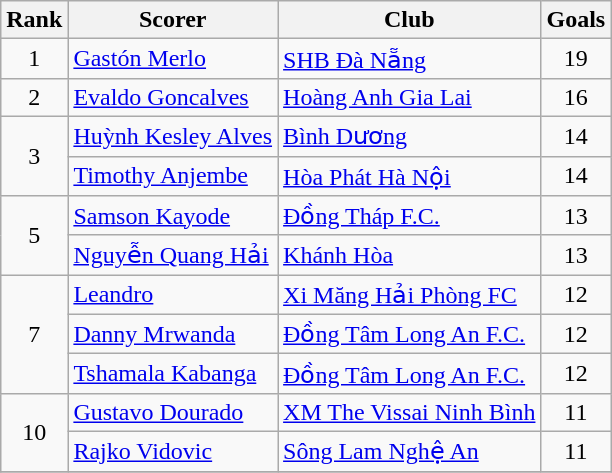<table class="wikitable" style="text-align:center">
<tr>
<th>Rank</th>
<th>Scorer</th>
<th>Club</th>
<th>Goals</th>
</tr>
<tr>
<td rowspan="1">1</td>
<td align="left"> <a href='#'>Gastón Merlo</a></td>
<td align="left"><a href='#'>SHB Đà Nẵng</a></td>
<td align=center>19</td>
</tr>
<tr>
<td rowspan="1">2</td>
<td align="left"> <a href='#'>Evaldo Goncalves</a></td>
<td align="left"><a href='#'>Hoàng Anh Gia Lai</a></td>
<td align=center>16</td>
</tr>
<tr>
<td rowspan="2">3</td>
<td align="left"> <a href='#'>Huỳnh Kesley Alves</a></td>
<td align="left"><a href='#'>Bình Dương</a></td>
<td align=center>14</td>
</tr>
<tr>
<td align="left"> <a href='#'>Timothy Anjembe</a></td>
<td align="left"><a href='#'>Hòa Phát Hà Nội</a></td>
<td align=center>14</td>
</tr>
<tr>
<td rowspan="2">5</td>
<td align="left"> <a href='#'>Samson Kayode</a></td>
<td align="left"><a href='#'>Đồng Tháp F.C.</a></td>
<td align=center>13</td>
</tr>
<tr>
<td align="left"> <a href='#'>Nguyễn Quang Hải</a></td>
<td align="left"><a href='#'>Khánh Hòa</a></td>
<td align=center>13</td>
</tr>
<tr>
<td rowspan="3">7</td>
<td align="left"> <a href='#'>Leandro</a></td>
<td align="left"><a href='#'>Xi Măng Hải Phòng FC</a></td>
<td align=center>12</td>
</tr>
<tr>
<td align="left"> <a href='#'>Danny Mrwanda</a></td>
<td align="left"><a href='#'>Đồng Tâm Long An F.C.</a></td>
<td align=center>12</td>
</tr>
<tr>
<td align="left"> <a href='#'>Tshamala Kabanga</a></td>
<td align="left"><a href='#'>Đồng Tâm Long An F.C.</a></td>
<td align=center>12</td>
</tr>
<tr>
<td rowspan="2">10</td>
<td align="left"> <a href='#'>Gustavo Dourado</a></td>
<td align="left"><a href='#'>XM The Vissai Ninh Bình</a></td>
<td align=center>11</td>
</tr>
<tr>
<td align="left"> <a href='#'>Rajko Vidovic</a></td>
<td align="left"><a href='#'>Sông Lam Nghệ An</a></td>
<td align=center>11</td>
</tr>
<tr>
</tr>
</table>
